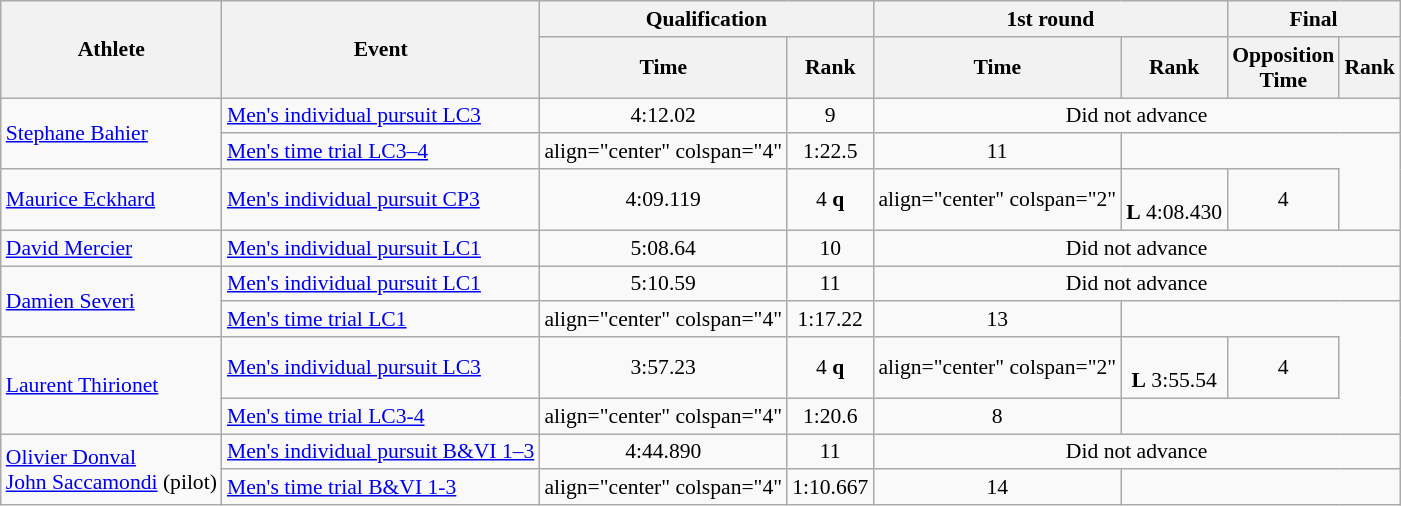<table class=wikitable style="font-size:90%">
<tr>
<th rowspan="2">Athlete</th>
<th rowspan="2">Event</th>
<th colspan="2">Qualification</th>
<th colspan="2">1st round</th>
<th colspan="2">Final</th>
</tr>
<tr>
<th>Time</th>
<th>Rank</th>
<th>Time</th>
<th>Rank</th>
<th>Opposition<br>Time</th>
<th>Rank</th>
</tr>
<tr>
<td rowspan="2"><a href='#'>Stephane Bahier</a></td>
<td><a href='#'>Men's individual pursuit LC3</a></td>
<td align="center">4:12.02</td>
<td align="center">9</td>
<td align="center" colspan="4">Did not advance</td>
</tr>
<tr>
<td><a href='#'>Men's time trial LC3–4</a></td>
<td>align="center" colspan="4" </td>
<td align="center">1:22.5</td>
<td align="center">11</td>
</tr>
<tr>
<td><a href='#'>Maurice Eckhard</a></td>
<td><a href='#'>Men's individual pursuit CP3</a></td>
<td align="center">4:09.119</td>
<td align="center">4 <strong>q</strong></td>
<td>align="center" colspan="2" </td>
<td align="center"><br> <strong>L</strong> 4:08.430</td>
<td align="center">4</td>
</tr>
<tr>
<td><a href='#'>David Mercier</a></td>
<td><a href='#'>Men's individual pursuit LC1</a></td>
<td align="center">5:08.64</td>
<td align="center">10</td>
<td align="center" colspan="4">Did not advance</td>
</tr>
<tr>
<td rowspan="2"><a href='#'>Damien Severi</a></td>
<td><a href='#'>Men's individual pursuit LC1</a></td>
<td align="center">5:10.59</td>
<td align="center">11</td>
<td align="center" colspan="4">Did not advance</td>
</tr>
<tr>
<td><a href='#'>Men's time trial LC1</a></td>
<td>align="center" colspan="4" </td>
<td align="center">1:17.22</td>
<td align="center">13</td>
</tr>
<tr>
<td rowspan="2"><a href='#'>Laurent Thirionet</a></td>
<td><a href='#'>Men's individual pursuit LC3</a></td>
<td align="center">3:57.23</td>
<td align="center">4 <strong>q</strong></td>
<td>align="center" colspan="2" </td>
<td align="center"><br> <strong>L</strong> 3:55.54</td>
<td align="center">4</td>
</tr>
<tr>
<td><a href='#'>Men's time trial LC3-4</a></td>
<td>align="center" colspan="4" </td>
<td align="center">1:20.6</td>
<td align="center">8</td>
</tr>
<tr>
<td rowspan="2"><a href='#'>Olivier Donval</a><br> <a href='#'>John Saccamondi</a> (pilot)</td>
<td><a href='#'>Men's individual pursuit B&VI 1–3</a></td>
<td align="center">4:44.890</td>
<td align="center">11</td>
<td align="center" colspan="4">Did not advance</td>
</tr>
<tr>
<td><a href='#'>Men's time trial B&VI 1-3</a></td>
<td>align="center" colspan="4" </td>
<td align="center">1:10.667</td>
<td align="center">14</td>
</tr>
</table>
